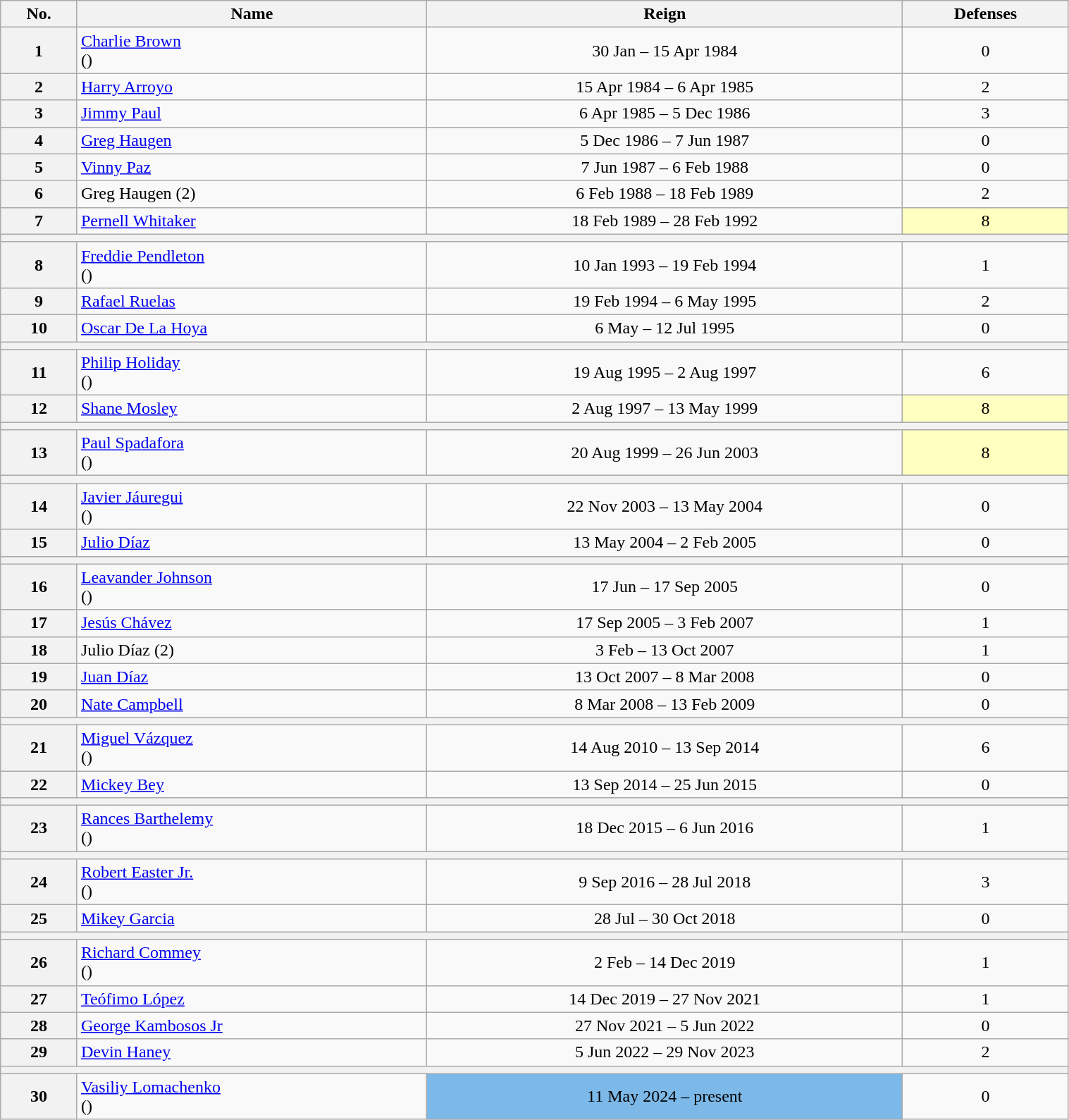<table class="wikitable sortable" style="width:80%;">
<tr>
<th>No.</th>
<th>Name</th>
<th>Reign</th>
<th>Defenses</th>
</tr>
<tr align=center>
<th>1</th>
<td align=left><a href='#'>Charlie Brown</a><br>()</td>
<td>30 Jan – 15 Apr 1984</td>
<td>0</td>
</tr>
<tr align=center>
<th>2</th>
<td align=left><a href='#'>Harry Arroyo</a></td>
<td>15 Apr 1984 – 6 Apr 1985</td>
<td>2</td>
</tr>
<tr align=center>
<th>3</th>
<td align=left><a href='#'>Jimmy Paul</a></td>
<td>6 Apr 1985 – 5 Dec 1986</td>
<td>3</td>
</tr>
<tr align=center>
<th>4</th>
<td align=left><a href='#'>Greg Haugen</a></td>
<td>5 Dec 1986 – 7 Jun 1987</td>
<td>0</td>
</tr>
<tr align=center>
<th>5</th>
<td align=left><a href='#'>Vinny Paz</a></td>
<td>7 Jun 1987 – 6 Feb 1988</td>
<td>0</td>
</tr>
<tr align=center>
<th>6</th>
<td align=left>Greg Haugen (2)</td>
<td>6 Feb 1988 – 18 Feb 1989</td>
<td>2</td>
</tr>
<tr align=center>
<th>7</th>
<td align=left><a href='#'>Pernell Whitaker</a></td>
<td>18 Feb 1989 – 28 Feb 1992</td>
<td style="background:#ffffbf;">8</td>
</tr>
<tr align=center>
<th colspan=4></th>
</tr>
<tr align=center>
<th>8</th>
<td align=left><a href='#'>Freddie Pendleton</a><br>()</td>
<td>10 Jan 1993 – 19 Feb 1994</td>
<td>1</td>
</tr>
<tr align=center>
<th>9</th>
<td align=left><a href='#'>Rafael Ruelas</a></td>
<td>19 Feb 1994 – 6 May 1995</td>
<td>2</td>
</tr>
<tr align=center>
<th>10</th>
<td align=left><a href='#'>Oscar De La Hoya</a></td>
<td>6 May – 12 Jul 1995</td>
<td>0</td>
</tr>
<tr align=center>
<th colspan=4></th>
</tr>
<tr align=center>
<th>11</th>
<td align=left><a href='#'>Philip Holiday</a><br>()</td>
<td>19 Aug 1995 – 2 Aug 1997</td>
<td>6</td>
</tr>
<tr align=center>
<th>12</th>
<td align=left><a href='#'>Shane Mosley</a></td>
<td>2 Aug 1997 – 13 May 1999</td>
<td style="background:#ffffbf;">8</td>
</tr>
<tr align=center>
<th colspan=4></th>
</tr>
<tr align=center>
<th>13</th>
<td align=left><a href='#'>Paul Spadafora</a><br>()</td>
<td>20 Aug 1999 – 26 Jun 2003</td>
<td style="background:#ffffbf;">8</td>
</tr>
<tr align=center>
<th colspan=4></th>
</tr>
<tr align=center>
<th>14</th>
<td align=left><a href='#'>Javier Jáuregui</a><br>()</td>
<td>22 Nov 2003 – 13 May 2004</td>
<td>0</td>
</tr>
<tr align=center>
<th>15</th>
<td align=left><a href='#'>Julio Díaz</a></td>
<td>13 May 2004 – 2 Feb 2005</td>
<td>0</td>
</tr>
<tr align=center>
<th colspan=4></th>
</tr>
<tr align=center>
<th>16</th>
<td align=left><a href='#'>Leavander Johnson</a><br>()</td>
<td>17 Jun – 17 Sep 2005</td>
<td>0</td>
</tr>
<tr align=center>
<th>17</th>
<td align=left><a href='#'>Jesús Chávez</a></td>
<td>17 Sep 2005 – 3 Feb 2007</td>
<td>1</td>
</tr>
<tr align=center>
<th>18</th>
<td align=left>Julio Díaz (2)</td>
<td>3 Feb – 13 Oct 2007</td>
<td>1</td>
</tr>
<tr align=center>
<th>19</th>
<td align=left><a href='#'>Juan Díaz</a></td>
<td>13 Oct 2007 – 8 Mar 2008</td>
<td>0</td>
</tr>
<tr align=center>
<th>20</th>
<td align=left><a href='#'>Nate Campbell</a></td>
<td>8 Mar 2008 – 13 Feb 2009</td>
<td>0</td>
</tr>
<tr align=center>
<th colspan=4></th>
</tr>
<tr align=center>
<th>21</th>
<td align=left><a href='#'>Miguel Vázquez</a><br>()</td>
<td>14 Aug 2010 – 13 Sep 2014</td>
<td>6</td>
</tr>
<tr align=center>
<th>22</th>
<td align=left><a href='#'>Mickey Bey</a></td>
<td>13 Sep 2014 – 25 Jun 2015</td>
<td>0</td>
</tr>
<tr align=center>
<th colspan=4></th>
</tr>
<tr align=center>
<th>23</th>
<td align=left><a href='#'>Rances Barthelemy</a><br>()</td>
<td>18 Dec 2015 – 6 Jun 2016</td>
<td>1</td>
</tr>
<tr align=center>
<th colspan=4></th>
</tr>
<tr align=center>
<th>24</th>
<td align=left><a href='#'>Robert Easter Jr.</a><br>()</td>
<td>9 Sep 2016 – 28 Jul 2018</td>
<td>3</td>
</tr>
<tr align=center>
<th>25</th>
<td align=left><a href='#'>Mikey Garcia</a></td>
<td>28 Jul – 30 Oct 2018</td>
<td>0</td>
</tr>
<tr align=center>
<th colspan=4></th>
</tr>
<tr align=center>
<th>26</th>
<td align=left><a href='#'>Richard Commey</a><br>()</td>
<td>2 Feb – 14 Dec 2019</td>
<td>1</td>
</tr>
<tr align=center>
<th>27</th>
<td align=left><a href='#'>Teófimo López</a></td>
<td>14 Dec 2019 – 27 Nov 2021</td>
<td>1</td>
</tr>
<tr align=center>
<th>28</th>
<td align=left><a href='#'>George Kambosos Jr</a></td>
<td>27 Nov 2021 – 5 Jun 2022</td>
<td>0</td>
</tr>
<tr align=center>
<th>29</th>
<td align=left><a href='#'>Devin Haney</a></td>
<td>5 Jun 2022 – 29 Nov 2023</td>
<td>2</td>
</tr>
<tr align=center>
<th colspan=4></th>
</tr>
<tr align=center>
<th>30</th>
<td align=left><a href='#'>Vasiliy Lomachenko</a><br>()</td>
<td style="background:#7CB9E8;">11 May 2024 – present</td>
<td>0</td>
</tr>
</table>
